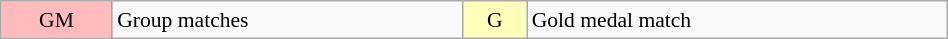<table class="wikitable" style="margin:0.5em auto; font-size:90%; line-height:1.25em;" width=50%;>
<tr>
<td style="background-color:#FFBBBB;text-align:center;">GM</td>
<td>Group matches</td>
<td style="background-color:#FFFFBB;text-align:center;">G</td>
<td>Gold medal match</td>
</tr>
</table>
